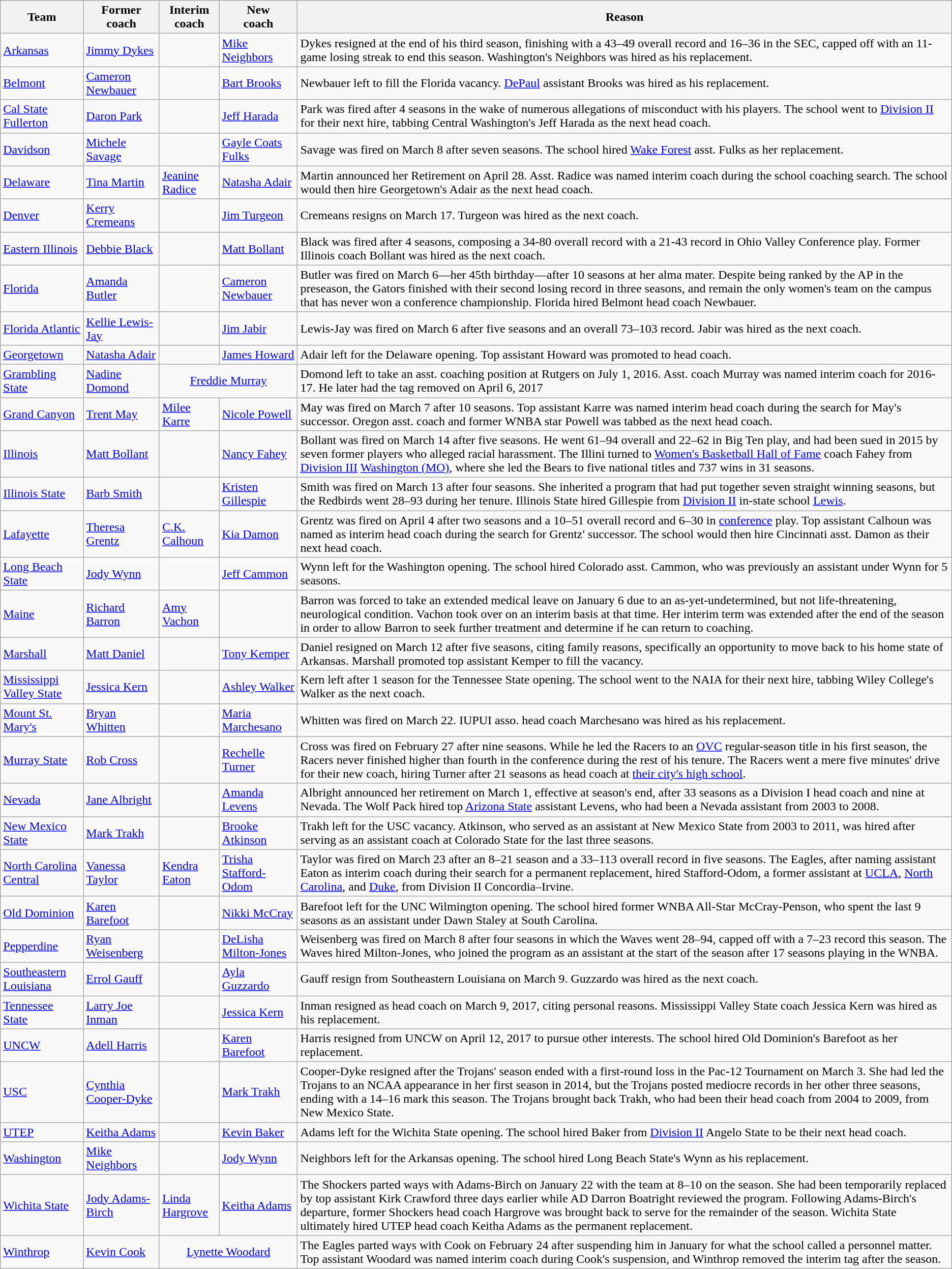<table class="wikitable">
<tr>
<th>Team</th>
<th>Former<br>coach</th>
<th>Interim<br>coach</th>
<th>New<br>coach</th>
<th>Reason</th>
</tr>
<tr>
<td><a href='#'>Arkansas</a></td>
<td><a href='#'>Jimmy Dykes</a></td>
<td></td>
<td><a href='#'>Mike Neighbors</a></td>
<td>Dykes resigned at the end of his third season, finishing with a 43–49 overall record and 16–36 in the SEC, capped off with an 11-game losing streak to end this season. Washington's Neighbors was hired as his replacement.</td>
</tr>
<tr>
<td><a href='#'>Belmont</a></td>
<td><a href='#'>Cameron Newbauer</a></td>
<td></td>
<td><a href='#'>Bart Brooks</a></td>
<td>Newbauer left to fill the Florida vacancy. <a href='#'>DePaul</a> assistant Brooks was hired as his replacement.</td>
</tr>
<tr>
<td><a href='#'>Cal State Fullerton</a></td>
<td><a href='#'>Daron Park</a></td>
<td></td>
<td><a href='#'>Jeff Harada</a></td>
<td>Park was fired after 4 seasons in the wake of numerous allegations of misconduct with his players. The school went to <a href='#'>Division II</a> for their next hire, tabbing Central Washington's Jeff Harada as the next head coach.</td>
</tr>
<tr>
<td><a href='#'>Davidson</a></td>
<td><a href='#'>Michele Savage</a></td>
<td></td>
<td><a href='#'>Gayle Coats Fulks</a></td>
<td>Savage was fired on March 8 after seven seasons. The school hired <a href='#'>Wake Forest</a> asst. Fulks as her replacement.</td>
</tr>
<tr>
<td><a href='#'>Delaware</a></td>
<td><a href='#'>Tina Martin</a></td>
<td><a href='#'>Jeanine Radice</a></td>
<td><a href='#'>Natasha Adair</a></td>
<td>Martin announced her Retirement on April 28. Asst. Radice was named interim coach during the school coaching search. The school would then hire Georgetown's Adair as the next head coach.</td>
</tr>
<tr>
<td><a href='#'>Denver</a></td>
<td><a href='#'>Kerry Cremeans</a></td>
<td></td>
<td><a href='#'>Jim Turgeon</a></td>
<td>Cremeans resigns on March 17. Turgeon was hired as the next coach.</td>
</tr>
<tr>
<td><a href='#'>Eastern Illinois</a></td>
<td><a href='#'>Debbie Black</a></td>
<td></td>
<td><a href='#'>Matt Bollant</a></td>
<td>Black was fired after 4 seasons, composing a 34-80 overall record with a 21-43 record in Ohio Valley Conference play. Former Illinois coach Bollant was hired as the next coach.</td>
</tr>
<tr>
<td><a href='#'>Florida</a></td>
<td><a href='#'>Amanda Butler</a></td>
<td></td>
<td><a href='#'>Cameron Newbauer</a></td>
<td>Butler was fired on March 6—her 45th birthday—after 10 seasons at her alma mater. Despite being ranked by the AP in the preseason, the Gators finished with their second losing record in three seasons, and remain the only women's team on the campus that has never won a conference championship. Florida hired Belmont head coach Newbauer.</td>
</tr>
<tr>
<td><a href='#'>Florida Atlantic</a></td>
<td><a href='#'>Kellie Lewis-Jay</a></td>
<td></td>
<td><a href='#'>Jim Jabir</a></td>
<td>Lewis-Jay was fired on March 6 after five seasons and an overall 73–103 record. Jabir was hired as the next coach.</td>
</tr>
<tr>
<td><a href='#'>Georgetown</a></td>
<td><a href='#'>Natasha Adair</a></td>
<td></td>
<td><a href='#'>James Howard</a></td>
<td>Adair left for the Delaware opening. Top assistant Howard was promoted to head coach.</td>
</tr>
<tr>
<td><a href='#'>Grambling State</a></td>
<td><a href='#'>Nadine Domond</a></td>
<td colspan=2 align=center><a href='#'>Freddie Murray</a></td>
<td>Domond left to take an asst. coaching position at Rutgers on July 1, 2016. Asst. coach Murray was named interim coach for 2016-17. He later had the tag removed on April 6, 2017</td>
</tr>
<tr>
<td><a href='#'>Grand Canyon</a></td>
<td><a href='#'>Trent May</a></td>
<td><a href='#'>Milee Karre</a></td>
<td><a href='#'>Nicole Powell</a></td>
<td>May was fired on March 7 after 10 seasons. Top assistant Karre was named interim head coach during the search for May's successor. Oregon asst. coach and former WNBA star Powell was tabbed as the next head coach.</td>
</tr>
<tr>
<td><a href='#'>Illinois</a></td>
<td><a href='#'>Matt Bollant</a></td>
<td></td>
<td><a href='#'>Nancy Fahey</a></td>
<td>Bollant was fired on March 14 after five seasons. He went 61–94 overall and 22–62 in Big Ten play, and had been sued in 2015 by seven former players who alleged racial harassment. The Illini turned to <a href='#'>Women's Basketball Hall of Fame</a> coach Fahey from <a href='#'>Division III</a> <a href='#'>Washington (MO)</a>, where she led the Bears to five national titles and 737 wins in 31 seasons.</td>
</tr>
<tr>
<td><a href='#'>Illinois State</a></td>
<td><a href='#'>Barb Smith</a></td>
<td></td>
<td><a href='#'>Kristen Gillespie</a></td>
<td>Smith was fired on March 13 after four seasons. She inherited a program that had put together seven straight winning seasons, but the Redbirds went 28–93 during her tenure. Illinois State hired Gillespie from <a href='#'>Division II</a> in-state school <a href='#'>Lewis</a>.</td>
</tr>
<tr>
<td><a href='#'>Lafayette</a></td>
<td><a href='#'>Theresa Grentz</a></td>
<td><a href='#'>C.K. Calhoun</a></td>
<td><a href='#'>Kia Damon</a></td>
<td>Grentz was fired on April 4 after two seasons and a 10–51 overall record and 6–30 in <a href='#'>conference</a> play. Top assistant Calhoun was named as interim head coach during the search for Grentz' successor. The school would then hire Cincinnati asst. Damon as their next head coach.</td>
</tr>
<tr>
<td><a href='#'>Long Beach State</a></td>
<td><a href='#'>Jody Wynn</a></td>
<td></td>
<td><a href='#'>Jeff Cammon</a></td>
<td>Wynn left for the Washington opening. The school hired Colorado asst. Cammon, who was previously an assistant under Wynn for 5 seasons.</td>
</tr>
<tr>
<td><a href='#'>Maine</a></td>
<td><a href='#'>Richard Barron</a></td>
<td><a href='#'>Amy Vachon</a></td>
<td></td>
<td>Barron was forced to take an extended medical leave on January 6 due to an as-yet-undetermined, but not life-threatening, neurological condition. Vachon took over on an interim basis at that time. Her interim term was extended after the end of the season in order to allow Barron to seek further treatment and determine if he can return to coaching.</td>
</tr>
<tr>
<td><a href='#'>Marshall</a></td>
<td><a href='#'>Matt Daniel</a></td>
<td></td>
<td><a href='#'>Tony Kemper</a></td>
<td>Daniel resigned on March 12 after five seasons, citing family reasons, specifically an opportunity to move back to his home state of Arkansas. Marshall promoted top assistant Kemper to fill the vacancy.</td>
</tr>
<tr>
<td><a href='#'>Mississippi Valley State</a></td>
<td><a href='#'>Jessica Kern</a></td>
<td></td>
<td><a href='#'>Ashley Walker</a></td>
<td>Kern left after 1 season for the Tennessee State opening. The school went to the NAIA for their next hire, tabbing Wiley College's Walker as the next coach.</td>
</tr>
<tr>
<td><a href='#'>Mount St. Mary's</a></td>
<td><a href='#'>Bryan Whitten</a></td>
<td></td>
<td><a href='#'>Maria Marchesano</a></td>
<td>Whitten was fired on March 22. IUPUI asso. head coach Marchesano was hired as his replacement.</td>
</tr>
<tr>
<td><a href='#'>Murray State</a></td>
<td><a href='#'>Rob Cross</a></td>
<td></td>
<td><a href='#'>Rechelle Turner</a></td>
<td>Cross was fired on February 27 after nine seasons. While he led the Racers to an <a href='#'>OVC</a> regular-season title in his first season, the Racers never finished higher than fourth in the conference during the rest of his tenure. The Racers went a mere five minutes' drive for their new coach, hiring Turner after 21 seasons as head coach at <a href='#'>their city's high school</a>.</td>
</tr>
<tr>
<td><a href='#'>Nevada</a></td>
<td><a href='#'>Jane Albright</a></td>
<td></td>
<td><a href='#'>Amanda Levens</a></td>
<td>Albright announced her retirement on March 1, effective at season's end, after 33 seasons as a Division I head coach and nine at Nevada. The Wolf Pack hired top <a href='#'>Arizona State</a> assistant Levens, who had been a Nevada assistant from 2003 to 2008.</td>
</tr>
<tr>
<td><a href='#'>New Mexico State</a></td>
<td><a href='#'>Mark Trakh</a></td>
<td></td>
<td><a href='#'>Brooke Atkinson</a></td>
<td>Trakh left for the USC vacancy. Atkinson, who served as an assistant at New Mexico State from 2003 to 2011, was hired after serving as an assistant coach at Colorado State for the last three seasons.</td>
</tr>
<tr>
<td><a href='#'>North Carolina Central</a></td>
<td><a href='#'>Vanessa Taylor</a></td>
<td><a href='#'>Kendra Eaton</a></td>
<td><a href='#'>Trisha Stafford-Odom</a></td>
<td>Taylor was fired on March 23 after an 8–21 season and a 33–113 overall record in five seasons. The Eagles, after naming assistant Eaton as interim coach during their search for a permanent replacement, hired Stafford-Odom, a former assistant at <a href='#'>UCLA</a>, <a href='#'>North Carolina</a>, and <a href='#'>Duke</a>, from Division II Concordia–Irvine.</td>
</tr>
<tr>
<td><a href='#'>Old Dominion</a></td>
<td><a href='#'>Karen Barefoot</a></td>
<td></td>
<td><a href='#'>Nikki McCray</a></td>
<td>Barefoot left for the UNC Wilmington opening. The school hired former WNBA All-Star McCray-Penson, who spent the last 9 seasons as an assistant under Dawn Staley at South Carolina.</td>
</tr>
<tr>
<td><a href='#'>Pepperdine</a></td>
<td><a href='#'>Ryan Weisenberg</a></td>
<td></td>
<td><a href='#'>DeLisha Milton-Jones</a></td>
<td>Weisenberg was fired on March 8 after four seasons in which the Waves went 28–94, capped off with a 7–23 record this season. The Waves hired Milton-Jones, who joined the program as an assistant at the start of the season after 17 seasons playing in the WNBA.</td>
</tr>
<tr>
<td><a href='#'>Southeastern Louisiana</a></td>
<td><a href='#'>Errol Gauff</a></td>
<td></td>
<td><a href='#'>Ayla Guzzardo</a></td>
<td>Gauff resign from Southeastern Louisiana on March 9. Guzzardo was hired as the next coach.</td>
</tr>
<tr>
<td><a href='#'>Tennessee State</a></td>
<td><a href='#'>Larry Joe Inman</a></td>
<td></td>
<td><a href='#'>Jessica Kern</a></td>
<td>Inman resigned as head coach on March 9, 2017, citing personal reasons. Mississippi Valley State coach Jessica Kern was hired as his replacement.</td>
</tr>
<tr>
<td><a href='#'>UNCW</a></td>
<td><a href='#'>Adell Harris</a></td>
<td></td>
<td><a href='#'>Karen Barefoot</a></td>
<td>Harris resigned from UNCW on April 12, 2017 to pursue other interests. The school hired Old Dominion's Barefoot as her replacement.</td>
</tr>
<tr>
<td><a href='#'>USC</a></td>
<td><a href='#'>Cynthia Cooper-Dyke</a></td>
<td></td>
<td><a href='#'>Mark Trakh</a></td>
<td>Cooper-Dyke resigned after the Trojans' season ended with a first-round loss in the Pac-12 Tournament on March 3. She had led the Trojans to an NCAA appearance in her first season in 2014, but the Trojans posted mediocre records in her other three seasons, ending with a 14–16 mark this season. The Trojans brought back Trakh, who had been their head coach from 2004 to 2009, from New Mexico State.</td>
</tr>
<tr>
<td><a href='#'>UTEP</a></td>
<td><a href='#'>Keitha Adams</a></td>
<td></td>
<td><a href='#'>Kevin Baker</a></td>
<td>Adams left for the Wichita State opening. The school hired Baker from <a href='#'>Division II</a> Angelo State to be their next head coach.</td>
</tr>
<tr>
<td><a href='#'>Washington</a></td>
<td><a href='#'>Mike Neighbors</a></td>
<td></td>
<td><a href='#'>Jody Wynn</a></td>
<td>Neighbors left for the Arkansas opening. The school hired Long Beach State's Wynn as his replacement.</td>
</tr>
<tr>
<td><a href='#'>Wichita State</a></td>
<td><a href='#'>Jody Adams-Birch</a></td>
<td><a href='#'>Linda Hargrove</a></td>
<td><a href='#'>Keitha Adams</a></td>
<td>The Shockers parted ways with Adams-Birch on January 22 with the team at 8–10 on the season. She had been temporarily replaced by top assistant Kirk Crawford three days earlier while AD Darron Boatright reviewed the program. Following Adams-Birch's departure, former Shockers head coach Hargrove was brought back to serve for the remainder of the season. Wichita State ultimately hired UTEP head coach Keitha Adams as the permanent replacement.</td>
</tr>
<tr>
<td><a href='#'>Winthrop</a></td>
<td><a href='#'>Kevin Cook</a></td>
<td colspan=2 align=center><a href='#'>Lynette Woodard</a></td>
<td>The Eagles parted ways with Cook on February 24 after suspending him in January for what the school called a personnel matter. Top assistant Woodard was named interim coach during Cook's suspension, and Winthrop removed the interim tag after the season.</td>
</tr>
</table>
